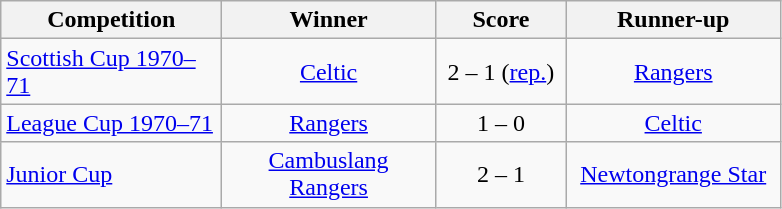<table class="wikitable" style="text-align: center;">
<tr>
<th width=140>Competition</th>
<th width=135>Winner</th>
<th width=80>Score</th>
<th width=135>Runner-up</th>
</tr>
<tr>
<td align=left><a href='#'>Scottish Cup 1970–71</a></td>
<td><a href='#'>Celtic</a></td>
<td align=center>2 – 1 (<a href='#'>rep.</a>)</td>
<td><a href='#'>Rangers</a></td>
</tr>
<tr>
<td align=left><a href='#'>League Cup 1970–71</a></td>
<td><a href='#'>Rangers</a></td>
<td align=center>1 – 0</td>
<td><a href='#'>Celtic</a></td>
</tr>
<tr>
<td align=left><a href='#'>Junior Cup</a></td>
<td><a href='#'>Cambuslang Rangers</a></td>
<td align=center>2 – 1</td>
<td><a href='#'>Newtongrange Star</a></td>
</tr>
</table>
